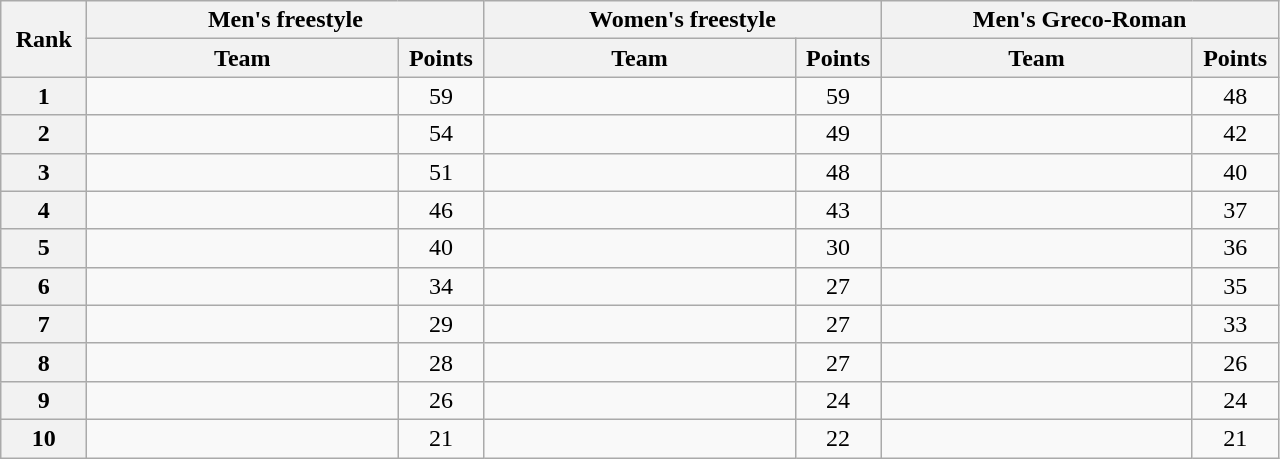<table class="wikitable" style="text-align:center;">
<tr>
<th width=50 rowspan="2">Rank</th>
<th colspan="2">Men's freestyle</th>
<th colspan="2">Women's freestyle</th>
<th colspan="2">Men's Greco-Roman</th>
</tr>
<tr>
<th width=200>Team</th>
<th width=50>Points</th>
<th width=200>Team</th>
<th width=50>Points</th>
<th width=200>Team</th>
<th width=50>Points</th>
</tr>
<tr>
<th>1</th>
<td align=left></td>
<td>59</td>
<td align=left></td>
<td>59</td>
<td align=left></td>
<td>48</td>
</tr>
<tr>
<th>2</th>
<td align=left></td>
<td>54</td>
<td align=left></td>
<td>49</td>
<td align=left></td>
<td>42</td>
</tr>
<tr>
<th>3</th>
<td align=left></td>
<td>51</td>
<td align=left></td>
<td>48</td>
<td align=left></td>
<td>40</td>
</tr>
<tr>
<th>4</th>
<td align=left></td>
<td>46</td>
<td align=left></td>
<td>43</td>
<td align=left></td>
<td>37</td>
</tr>
<tr>
<th>5</th>
<td align=left></td>
<td>40</td>
<td align=left></td>
<td>30</td>
<td align=left></td>
<td>36</td>
</tr>
<tr>
<th>6</th>
<td align=left></td>
<td>34</td>
<td align=left></td>
<td>27</td>
<td align=left></td>
<td>35</td>
</tr>
<tr>
<th>7</th>
<td align=left></td>
<td>29</td>
<td align=left></td>
<td>27</td>
<td align=left></td>
<td>33</td>
</tr>
<tr>
<th>8</th>
<td align=left></td>
<td>28</td>
<td align=left></td>
<td>27</td>
<td align=left></td>
<td>26</td>
</tr>
<tr>
<th>9</th>
<td align=left></td>
<td>26</td>
<td align=left></td>
<td>24</td>
<td align=left></td>
<td>24</td>
</tr>
<tr>
<th>10</th>
<td align=left></td>
<td>21</td>
<td align=left></td>
<td>22</td>
<td align=left></td>
<td>21</td>
</tr>
</table>
